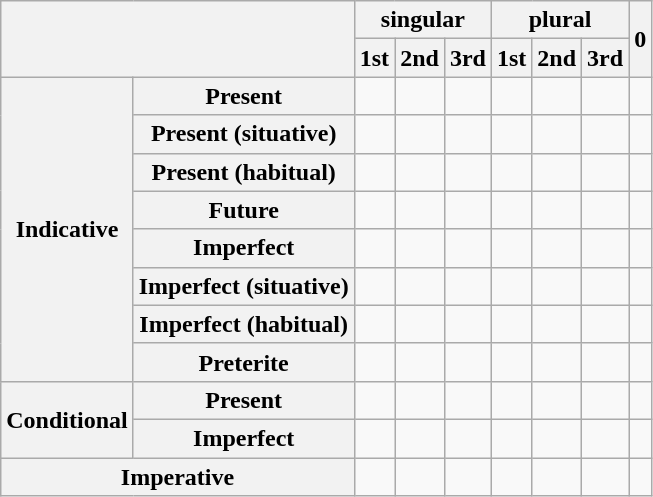<table class="wikitable">
<tr>
<th rowspan="2" colspan="2"></th>
<th colspan="3">singular</th>
<th colspan="3">plural</th>
<th rowspan="2">0</th>
</tr>
<tr>
<th>1st</th>
<th>2nd</th>
<th>3rd</th>
<th>1st</th>
<th>2nd</th>
<th>3rd</th>
</tr>
<tr>
<th rowspan="8">Indicative</th>
<th>Present</th>
<td></td>
<td></td>
<td></td>
<td></td>
<td></td>
<td></td>
<td></td>
</tr>
<tr>
<th>Present (situative)</th>
<td></td>
<td></td>
<td></td>
<td></td>
<td></td>
<td></td>
<td></td>
</tr>
<tr>
<th>Present (habitual)</th>
<td></td>
<td></td>
<td></td>
<td></td>
<td></td>
<td></td>
<td></td>
</tr>
<tr>
<th>Future</th>
<td></td>
<td></td>
<td></td>
<td></td>
<td></td>
<td></td>
<td></td>
</tr>
<tr>
<th>Imperfect</th>
<td></td>
<td></td>
<td></td>
<td></td>
<td></td>
<td></td>
<td></td>
</tr>
<tr>
<th>Imperfect (situative)</th>
<td></td>
<td></td>
<td></td>
<td></td>
<td></td>
<td></td>
<td></td>
</tr>
<tr>
<th>Imperfect (habitual)</th>
<td></td>
<td></td>
<td></td>
<td></td>
<td></td>
<td></td>
<td></td>
</tr>
<tr>
<th>Preterite</th>
<td></td>
<td></td>
<td></td>
<td></td>
<td></td>
<td></td>
<td></td>
</tr>
<tr>
<th rowspan="2">Conditional</th>
<th>Present</th>
<td></td>
<td></td>
<td></td>
<td></td>
<td></td>
<td></td>
<td></td>
</tr>
<tr>
<th>Imperfect</th>
<td></td>
<td></td>
<td></td>
<td></td>
<td></td>
<td></td>
<td></td>
</tr>
<tr>
<th colspan="2">Imperative</th>
<td></td>
<td></td>
<td></td>
<td></td>
<td></td>
<td></td>
<td></td>
</tr>
</table>
